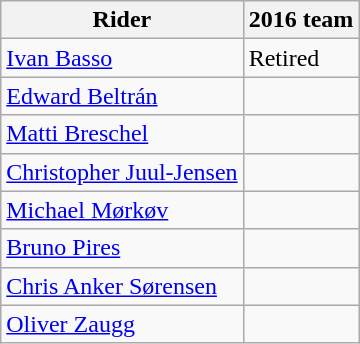<table class="wikitable">
<tr>
<th>Rider</th>
<th>2016 team</th>
</tr>
<tr>
<td><a href='#'>Ivan Basso</a></td>
<td>Retired</td>
</tr>
<tr>
<td><a href='#'>Edward Beltrán</a></td>
<td></td>
</tr>
<tr>
<td><a href='#'>Matti Breschel</a></td>
<td></td>
</tr>
<tr>
<td><a href='#'>Christopher Juul-Jensen</a></td>
<td></td>
</tr>
<tr>
<td><a href='#'>Michael Mørkøv</a></td>
<td></td>
</tr>
<tr>
<td><a href='#'>Bruno Pires</a></td>
<td></td>
</tr>
<tr>
<td><a href='#'>Chris Anker Sørensen</a></td>
<td></td>
</tr>
<tr>
<td><a href='#'>Oliver Zaugg</a></td>
<td></td>
</tr>
</table>
